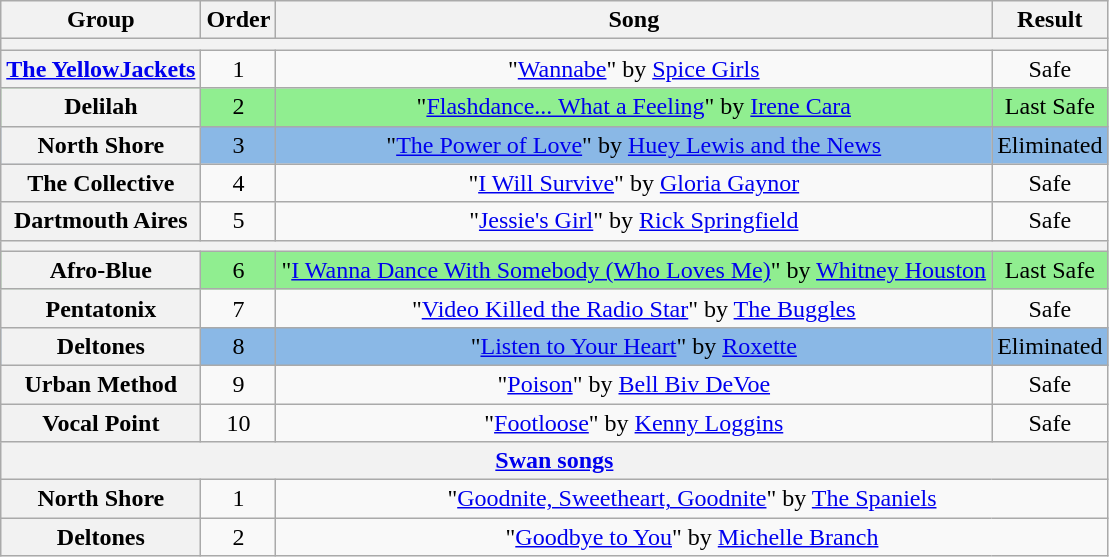<table class="wikitable plainrowheaders" style="text-align:center;">
<tr>
<th scope="col">Group</th>
<th scope="col">Order</th>
<th scope="col">Song</th>
<th scope="col">Result</th>
</tr>
<tr>
<th scope="row" colspan="5"></th>
</tr>
<tr>
<th scope="row"><a href='#'>The YellowJackets</a></th>
<td>1</td>
<td>"<a href='#'>Wannabe</a>" by <a href='#'>Spice Girls</a></td>
<td>Safe</td>
</tr>
<tr style="background:lightgreen;">
<th scope="row">Delilah</th>
<td>2</td>
<td>"<a href='#'>Flashdance... What a Feeling</a>" by <a href='#'>Irene Cara</a></td>
<td>Last Safe</td>
</tr>
<tr style="background:#8ab8e6;">
<th scope="row">North Shore</th>
<td>3</td>
<td>"<a href='#'>The Power of Love</a>" by <a href='#'>Huey Lewis and the News</a></td>
<td>Eliminated</td>
</tr>
<tr>
<th scope="row">The Collective</th>
<td>4</td>
<td>"<a href='#'>I Will Survive</a>" by <a href='#'>Gloria Gaynor</a></td>
<td>Safe</td>
</tr>
<tr>
<th scope="row">Dartmouth Aires</th>
<td>5</td>
<td>"<a href='#'>Jessie's Girl</a>" by <a href='#'>Rick Springfield</a></td>
<td>Safe</td>
</tr>
<tr>
<th scope="row" colspan="5"></th>
</tr>
<tr style="background:lightgreen;">
<th scope="row">Afro-Blue</th>
<td>6</td>
<td>"<a href='#'>I Wanna Dance With Somebody (Who Loves Me)</a>" by <a href='#'>Whitney Houston</a></td>
<td>Last Safe</td>
</tr>
<tr>
<th scope="row">Pentatonix</th>
<td>7</td>
<td>"<a href='#'>Video Killed the Radio Star</a>" by <a href='#'>The Buggles</a></td>
<td>Safe</td>
</tr>
<tr style="background:#8ab8e6;">
<th scope="row">Deltones</th>
<td>8</td>
<td>"<a href='#'>Listen to Your Heart</a>" by <a href='#'>Roxette</a></td>
<td>Eliminated</td>
</tr>
<tr>
<th scope="row">Urban Method</th>
<td>9</td>
<td>"<a href='#'>Poison</a>" by <a href='#'>Bell Biv DeVoe</a></td>
<td>Safe</td>
</tr>
<tr>
<th scope="row">Vocal Point</th>
<td>10</td>
<td>"<a href='#'>Footloose</a>" by <a href='#'>Kenny Loggins</a></td>
<td>Safe</td>
</tr>
<tr>
<th scope="col" colspan="5"><a href='#'>Swan songs</a></th>
</tr>
<tr>
<th scope="row">North Shore</th>
<td>1</td>
<td colspan="2">"<a href='#'>Goodnite, Sweetheart, Goodnite</a>" by <a href='#'>The Spaniels</a></td>
</tr>
<tr>
<th scope="row">Deltones</th>
<td>2</td>
<td colspan="2">"<a href='#'>Goodbye to You</a>" by <a href='#'>Michelle Branch</a></td>
</tr>
</table>
